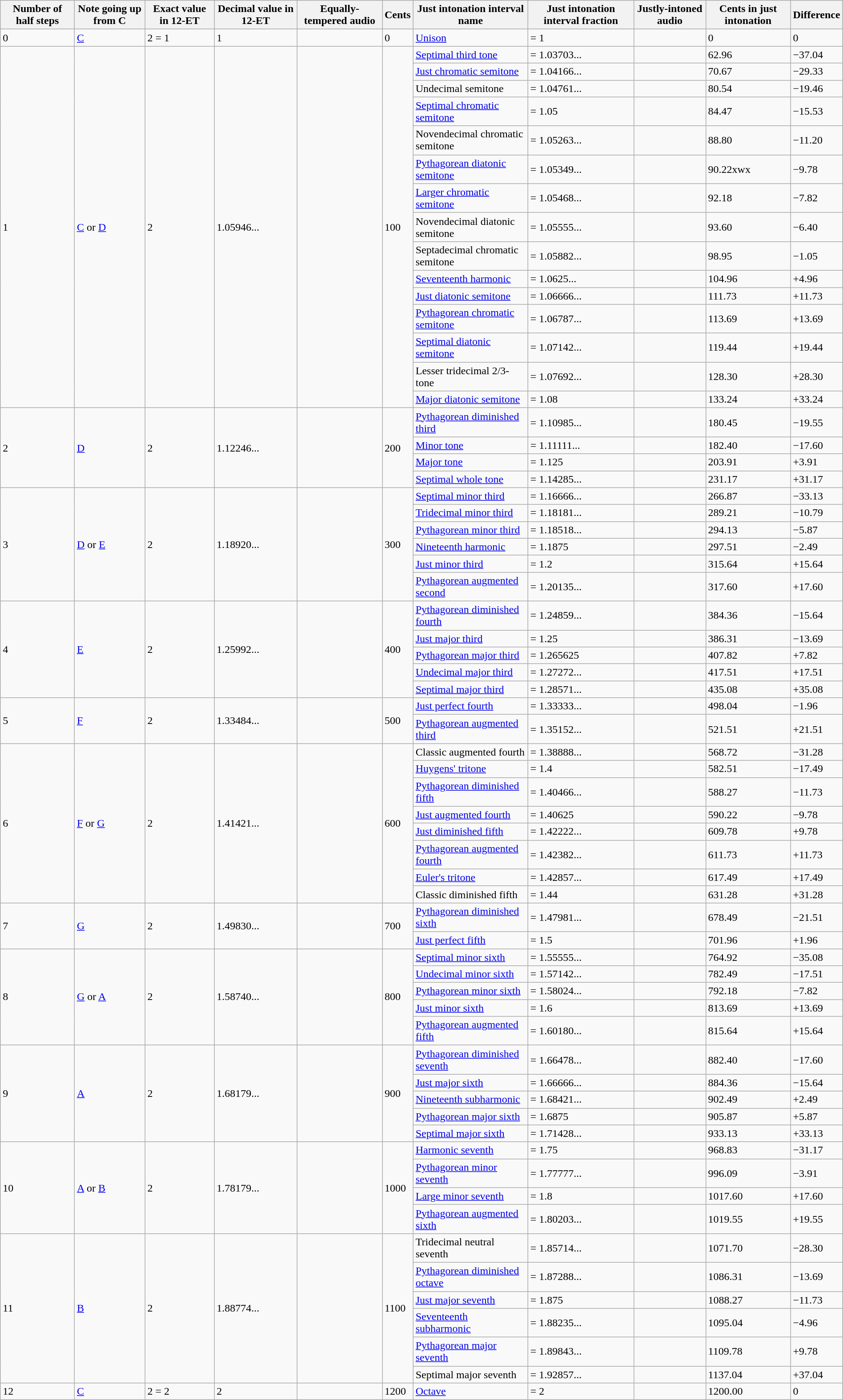<table class="wikitable collapsible"  style="margin:auto;">
<tr>
<th>Number of half steps</th>
<th>Note going up from C</th>
<th>Exact value in 12-ET</th>
<th>Decimal value in 12-ET</th>
<th>Equally-tempered audio</th>
<th>Cents</th>
<th>Just intonation interval name</th>
<th>Just intonation interval fraction</th>
<th>Justly-intoned audio</th>
<th>Cents in just intonation</th>
<th>Difference</th>
</tr>
<tr>
<td>0</td>
<td><a href='#'>C</a></td>
<td>2 = 1</td>
<td>1</td>
<td></td>
<td>0</td>
<td><a href='#'>Unison</a></td>
<td> = 1</td>
<td></td>
<td>0</td>
<td>0</td>
</tr>
<tr>
<td rowspan="15">1</td>
<td rowspan="15"><a href='#'>C</a> or <a href='#'>D</a></td>
<td rowspan="15">2</td>
<td rowspan="15">1.05946...</td>
<td rowspan="15"></td>
<td rowspan="15">100</td>
<td><a href='#'>Septimal third tone</a></td>
<td> = 1.03703...</td>
<td></td>
<td>62.96</td>
<td>−37.04</td>
</tr>
<tr>
<td><a href='#'>Just chromatic semitone</a></td>
<td> = 1.04166...</td>
<td></td>
<td>70.67</td>
<td>−29.33</td>
</tr>
<tr>
<td>Undecimal semitone</td>
<td> = 1.04761...</td>
<td></td>
<td>80.54</td>
<td>−19.46</td>
</tr>
<tr>
<td><a href='#'>Septimal chromatic semitone</a></td>
<td> = 1.05</td>
<td></td>
<td>84.47</td>
<td>−15.53</td>
</tr>
<tr>
<td>Novendecimal chromatic semitone</td>
<td> = 1.05263...</td>
<td></td>
<td>88.80</td>
<td>−11.20</td>
</tr>
<tr>
<td><a href='#'>Pythagorean diatonic semitone</a></td>
<td> = 1.05349...</td>
<td></td>
<td>90.22xwx</td>
<td>−9.78</td>
</tr>
<tr>
<td><a href='#'>Larger chromatic semitone</a></td>
<td> = 1.05468...</td>
<td></td>
<td>92.18</td>
<td>−7.82</td>
</tr>
<tr>
<td>Novendecimal diatonic semitone</td>
<td> = 1.05555...</td>
<td></td>
<td>93.60</td>
<td>−6.40</td>
</tr>
<tr>
<td>Septadecimal chromatic semitone</td>
<td> = 1.05882...</td>
<td></td>
<td>98.95</td>
<td>−1.05</td>
</tr>
<tr>
<td><a href='#'>Seventeenth harmonic</a></td>
<td> = 1.0625...</td>
<td></td>
<td>104.96</td>
<td>+4.96</td>
</tr>
<tr>
<td><a href='#'>Just diatonic semitone</a></td>
<td> = 1.06666...</td>
<td></td>
<td>111.73</td>
<td>+11.73</td>
</tr>
<tr>
<td><a href='#'>Pythagorean chromatic semitone</a></td>
<td> = 1.06787...</td>
<td></td>
<td>113.69</td>
<td>+13.69</td>
</tr>
<tr>
<td><a href='#'>Septimal diatonic semitone</a></td>
<td> = 1.07142...</td>
<td></td>
<td>119.44</td>
<td>+19.44</td>
</tr>
<tr>
<td>Lesser tridecimal 2/3-tone</td>
<td> = 1.07692...</td>
<td></td>
<td>128.30</td>
<td>+28.30</td>
</tr>
<tr>
<td><a href='#'>Major diatonic semitone</a></td>
<td> = 1.08</td>
<td></td>
<td>133.24</td>
<td>+33.24</td>
</tr>
<tr>
<td rowspan="4">2</td>
<td rowspan="4"><a href='#'> D</a></td>
<td rowspan="4">2</td>
<td rowspan="4">1.12246...</td>
<td rowspan="4"></td>
<td rowspan="4">200</td>
<td><a href='#'>Pythagorean diminished third</a></td>
<td> = 1.10985...</td>
<td></td>
<td>180.45</td>
<td>−19.55</td>
</tr>
<tr>
<td><a href='#'>Minor tone</a></td>
<td> = 1.11111...</td>
<td></td>
<td>182.40</td>
<td>−17.60</td>
</tr>
<tr>
<td><a href='#'>Major tone</a></td>
<td> = 1.125</td>
<td></td>
<td>203.91</td>
<td>+3.91</td>
</tr>
<tr>
<td><a href='#'>Septimal whole tone</a></td>
<td> = 1.14285...</td>
<td></td>
<td>231.17</td>
<td>+31.17</td>
</tr>
<tr>
<td rowspan="6">3</td>
<td rowspan="6"><a href='#'> D</a> or <a href='#'> E</a></td>
<td rowspan="6">2</td>
<td rowspan="6">1.18920...</td>
<td rowspan="6"></td>
<td rowspan="6">300</td>
<td><a href='#'>Septimal minor third</a></td>
<td> = 1.16666...</td>
<td></td>
<td>266.87</td>
<td>−33.13</td>
</tr>
<tr>
<td><a href='#'>Tridecimal minor third</a></td>
<td> = 1.18181...</td>
<td></td>
<td>289.21</td>
<td>−10.79</td>
</tr>
<tr>
<td><a href='#'>Pythagorean minor third</a></td>
<td> = 1.18518...</td>
<td></td>
<td>294.13</td>
<td>−5.87</td>
</tr>
<tr>
<td><a href='#'>Nineteenth harmonic</a></td>
<td> = 1.1875</td>
<td></td>
<td>297.51</td>
<td>−2.49</td>
</tr>
<tr>
<td><a href='#'>Just minor third</a></td>
<td> = 1.2</td>
<td></td>
<td>315.64</td>
<td>+15.64</td>
</tr>
<tr>
<td><a href='#'>Pythagorean augmented second</a></td>
<td> = 1.20135...</td>
<td></td>
<td>317.60</td>
<td>+17.60</td>
</tr>
<tr>
<td rowspan="5">4</td>
<td rowspan="5"><a href='#'> E</a></td>
<td rowspan="5">2</td>
<td rowspan="5">1.25992...</td>
<td rowspan="5"></td>
<td rowspan="5">400</td>
<td><a href='#'>Pythagorean diminished fourth</a></td>
<td> = 1.24859...</td>
<td></td>
<td>384.36</td>
<td>−15.64</td>
</tr>
<tr>
<td><a href='#'>Just major third</a></td>
<td> = 1.25</td>
<td></td>
<td>386.31</td>
<td>−13.69</td>
</tr>
<tr>
<td><a href='#'>Pythagorean major third</a></td>
<td> = 1.265625</td>
<td></td>
<td>407.82</td>
<td>+7.82</td>
</tr>
<tr>
<td><a href='#'>Undecimal major third</a></td>
<td> = 1.27272...</td>
<td></td>
<td>417.51</td>
<td>+17.51</td>
</tr>
<tr>
<td><a href='#'>Septimal major third</a></td>
<td> = 1.28571...</td>
<td></td>
<td>435.08</td>
<td>+35.08</td>
</tr>
<tr>
<td rowspan="2">5</td>
<td rowspan="2"><a href='#'> F</a></td>
<td rowspan="2">2</td>
<td rowspan="2">1.33484...</td>
<td rowspan="2"></td>
<td rowspan="2">500</td>
<td><a href='#'>Just perfect fourth</a></td>
<td> = 1.33333...</td>
<td></td>
<td>498.04</td>
<td>−1.96</td>
</tr>
<tr>
<td><a href='#'>Pythagorean augmented third</a></td>
<td> = 1.35152...</td>
<td></td>
<td>521.51</td>
<td>+21.51</td>
</tr>
<tr>
<td rowspan="8">6</td>
<td rowspan="8"><a href='#'> F</a> or <a href='#'> G</a></td>
<td rowspan="8">2</td>
<td rowspan="8">1.41421...</td>
<td rowspan="8"></td>
<td rowspan="8">600</td>
<td>Classic augmented fourth</td>
<td> = 1.38888...</td>
<td></td>
<td>568.72</td>
<td>−31.28</td>
</tr>
<tr>
<td><a href='#'>Huygens' tritone</a></td>
<td> = 1.4</td>
<td></td>
<td>582.51</td>
<td>−17.49</td>
</tr>
<tr>
<td><a href='#'>Pythagorean diminished fifth</a></td>
<td> = 1.40466...</td>
<td></td>
<td>588.27</td>
<td>−11.73</td>
</tr>
<tr>
<td><a href='#'>Just augmented fourth</a></td>
<td> = 1.40625</td>
<td></td>
<td>590.22</td>
<td>−9.78</td>
</tr>
<tr>
<td><a href='#'>Just diminished fifth</a></td>
<td> = 1.42222...</td>
<td></td>
<td>609.78</td>
<td>+9.78</td>
</tr>
<tr>
<td><a href='#'>Pythagorean augmented fourth</a></td>
<td> = 1.42382...</td>
<td></td>
<td>611.73</td>
<td>+11.73</td>
</tr>
<tr>
<td><a href='#'>Euler's tritone</a></td>
<td> = 1.42857...</td>
<td></td>
<td>617.49</td>
<td>+17.49</td>
</tr>
<tr>
<td>Classic diminished fifth</td>
<td> = 1.44</td>
<td></td>
<td>631.28</td>
<td>+31.28</td>
</tr>
<tr>
<td rowspan="2">7</td>
<td rowspan="2"><a href='#'> G</a></td>
<td rowspan="2">2</td>
<td rowspan="2">1.49830...</td>
<td rowspan="2"></td>
<td rowspan="2">700</td>
<td><a href='#'>Pythagorean diminished sixth</a></td>
<td> = 1.47981...</td>
<td></td>
<td>678.49</td>
<td>−21.51</td>
</tr>
<tr>
<td><a href='#'>Just perfect fifth</a></td>
<td> = 1.5</td>
<td></td>
<td>701.96</td>
<td>+1.96</td>
</tr>
<tr>
<td rowspan="5">8</td>
<td rowspan="5"><a href='#'> G</a> or <a href='#'> A</a></td>
<td rowspan="5">2</td>
<td rowspan="5">1.58740...</td>
<td rowspan="5"></td>
<td rowspan="5">800</td>
<td><a href='#'>Septimal minor sixth</a></td>
<td> = 1.55555...</td>
<td></td>
<td>764.92</td>
<td>−35.08</td>
</tr>
<tr>
<td><a href='#'>Undecimal minor sixth</a></td>
<td> = 1.57142...</td>
<td></td>
<td>782.49</td>
<td>−17.51</td>
</tr>
<tr>
<td><a href='#'>Pythagorean minor sixth</a></td>
<td> = 1.58024...</td>
<td></td>
<td>792.18</td>
<td>−7.82</td>
</tr>
<tr>
<td><a href='#'>Just minor sixth</a></td>
<td> = 1.6</td>
<td></td>
<td>813.69</td>
<td>+13.69</td>
</tr>
<tr>
<td><a href='#'>Pythagorean augmented fifth</a></td>
<td> = 1.60180...</td>
<td></td>
<td>815.64</td>
<td>+15.64</td>
</tr>
<tr>
<td rowspan="5">9</td>
<td rowspan="5"><a href='#'> A</a></td>
<td rowspan="5">2</td>
<td rowspan="5">1.68179...</td>
<td rowspan="5"></td>
<td rowspan="5">900</td>
<td><a href='#'>Pythagorean diminished seventh</a></td>
<td> = 1.66478...</td>
<td></td>
<td>882.40</td>
<td>−17.60</td>
</tr>
<tr>
<td><a href='#'>Just major sixth</a></td>
<td> = 1.66666...</td>
<td></td>
<td>884.36</td>
<td>−15.64</td>
</tr>
<tr>
<td><a href='#'>Nineteenth subharmonic</a></td>
<td> = 1.68421...</td>
<td></td>
<td>902.49</td>
<td>+2.49</td>
</tr>
<tr>
<td><a href='#'>Pythagorean major sixth</a></td>
<td> = 1.6875</td>
<td></td>
<td>905.87</td>
<td>+5.87</td>
</tr>
<tr>
<td><a href='#'>Septimal major sixth</a></td>
<td> = 1.71428...</td>
<td></td>
<td>933.13</td>
<td>+33.13</td>
</tr>
<tr>
<td rowspan="4">10</td>
<td rowspan="4"><a href='#'> A</a> or <a href='#'> B</a></td>
<td rowspan="4">2</td>
<td rowspan="4">1.78179...</td>
<td rowspan="4"></td>
<td rowspan="4">1000</td>
<td><a href='#'>Harmonic seventh</a></td>
<td> = 1.75</td>
<td></td>
<td>968.83</td>
<td>−31.17</td>
</tr>
<tr>
<td><a href='#'>Pythagorean minor seventh</a></td>
<td> = 1.77777...</td>
<td></td>
<td>996.09</td>
<td>−3.91</td>
</tr>
<tr>
<td><a href='#'>Large minor seventh</a></td>
<td> = 1.8</td>
<td></td>
<td>1017.60</td>
<td>+17.60</td>
</tr>
<tr>
<td><a href='#'>Pythagorean augmented sixth</a></td>
<td> = 1.80203...</td>
<td></td>
<td>1019.55</td>
<td>+19.55</td>
</tr>
<tr>
<td rowspan="6">11</td>
<td rowspan="6"><a href='#'> B</a></td>
<td rowspan="6">2</td>
<td rowspan="6">1.88774...</td>
<td rowspan="6"></td>
<td rowspan="6">1100</td>
<td>Tridecimal neutral seventh</td>
<td> = 1.85714...</td>
<td></td>
<td>1071.70</td>
<td>−28.30</td>
</tr>
<tr>
<td><a href='#'>Pythagorean diminished octave</a></td>
<td> = 1.87288...</td>
<td></td>
<td>1086.31</td>
<td>−13.69</td>
</tr>
<tr>
<td><a href='#'>Just major seventh</a></td>
<td> = 1.875</td>
<td></td>
<td>1088.27</td>
<td>−11.73</td>
</tr>
<tr>
<td><a href='#'>Seventeenth subharmonic</a></td>
<td> = 1.88235...</td>
<td></td>
<td>1095.04</td>
<td>−4.96</td>
</tr>
<tr>
<td><a href='#'>Pythagorean major seventh</a></td>
<td> = 1.89843...</td>
<td></td>
<td>1109.78</td>
<td>+9.78</td>
</tr>
<tr>
<td>Septimal major seventh</td>
<td> = 1.92857...</td>
<td></td>
<td>1137.04</td>
<td>+37.04</td>
</tr>
<tr>
<td>12</td>
<td><a href='#'> C</a></td>
<td>2 = 2</td>
<td>2</td>
<td></td>
<td>1200</td>
<td><a href='#'>Octave</a></td>
<td> = 2</td>
<td></td>
<td>1200.00</td>
<td>0</td>
</tr>
</table>
